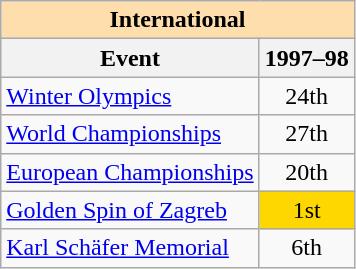<table class="wikitable" style="text-align:center">
<tr>
<th style="background-color: #ffdead; " colspan=2 align=center>International</th>
</tr>
<tr>
<th>Event</th>
<th>1997–98</th>
</tr>
<tr>
<td align=left><a href='#'>Winter Olympics</a></td>
<td>24th</td>
</tr>
<tr>
<td align=left><a href='#'>World Championships</a></td>
<td>27th</td>
</tr>
<tr>
<td align=left><a href='#'>European Championships</a></td>
<td>20th</td>
</tr>
<tr>
<td align=left><a href='#'>Golden Spin of Zagreb</a></td>
<td bgcolor=gold>1st</td>
</tr>
<tr>
<td align=left><a href='#'>Karl Schäfer Memorial</a></td>
<td>6th</td>
</tr>
</table>
